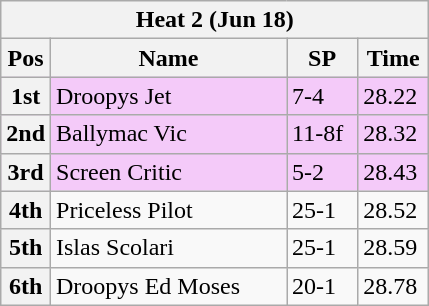<table class="wikitable">
<tr>
<th colspan="6">Heat 2 (Jun 18)</th>
</tr>
<tr>
<th width=20>Pos</th>
<th width=150>Name</th>
<th width=40>SP</th>
<th width=40>Time</th>
</tr>
<tr style="background: #f4caf9;">
<th>1st</th>
<td>Droopys Jet</td>
<td>7-4</td>
<td>28.22</td>
</tr>
<tr style="background: #f4caf9;">
<th>2nd</th>
<td>Ballymac Vic</td>
<td>11-8f</td>
<td>28.32</td>
</tr>
<tr style="background: #f4caf9;">
<th>3rd</th>
<td>Screen Critic</td>
<td>5-2</td>
<td>28.43</td>
</tr>
<tr>
<th>4th</th>
<td>Priceless Pilot</td>
<td>25-1</td>
<td>28.52</td>
</tr>
<tr>
<th>5th</th>
<td>Islas Scolari</td>
<td>25-1</td>
<td>28.59</td>
</tr>
<tr>
<th>6th</th>
<td>Droopys Ed Moses</td>
<td>20-1</td>
<td>28.78</td>
</tr>
</table>
